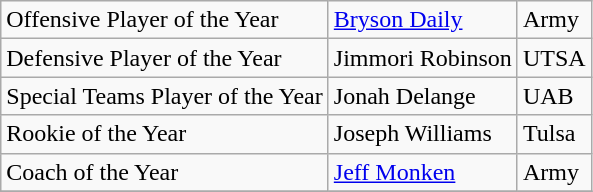<table class="wikitable">
<tr>
<td>Offensive Player of the Year</td>
<td><a href='#'>Bryson Daily</a></td>
<td>Army</td>
</tr>
<tr>
<td>Defensive Player of the Year</td>
<td>Jimmori Robinson</td>
<td>UTSA</td>
</tr>
<tr>
<td>Special Teams Player of the Year</td>
<td>Jonah Delange</td>
<td>UAB</td>
</tr>
<tr>
<td>Rookie of the Year</td>
<td>Joseph Williams</td>
<td>Tulsa</td>
</tr>
<tr>
<td>Coach of the Year</td>
<td><a href='#'>Jeff Monken</a></td>
<td>Army</td>
</tr>
<tr>
</tr>
</table>
